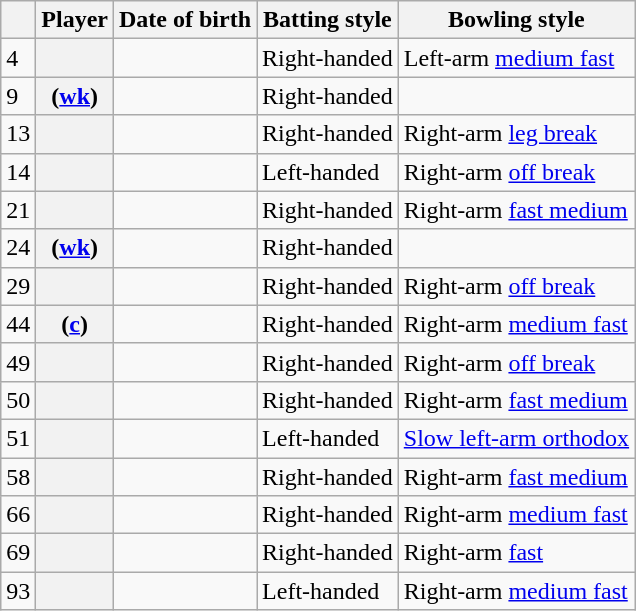<table class="wikitable sortable plainrowheaders">
<tr>
<th scope=col></th>
<th scope=col>Player</th>
<th scope=col>Date of birth</th>
<th scope=col>Batting style</th>
<th scope=col>Bowling style</th>
</tr>
<tr>
<td>4</td>
<th scope=row></th>
<td></td>
<td>Right-handed</td>
<td>Left-arm <a href='#'>medium fast</a></td>
</tr>
<tr>
<td>9</td>
<th scope=row> (<a href='#'>wk</a>)</th>
<td></td>
<td>Right-handed</td>
<td></td>
</tr>
<tr>
<td>13</td>
<th scope=row></th>
<td></td>
<td>Right-handed</td>
<td>Right-arm <a href='#'>leg break</a></td>
</tr>
<tr>
<td>14</td>
<th scope=row></th>
<td></td>
<td>Left-handed</td>
<td>Right-arm <a href='#'>off break</a></td>
</tr>
<tr>
<td>21</td>
<th scope=row></th>
<td></td>
<td>Right-handed</td>
<td>Right-arm <a href='#'>fast medium</a></td>
</tr>
<tr>
<td>24</td>
<th scope=row> (<a href='#'>wk</a>)</th>
<td></td>
<td>Right-handed</td>
<td></td>
</tr>
<tr>
<td>29</td>
<th scope=row></th>
<td></td>
<td>Right-handed</td>
<td>Right-arm <a href='#'>off break</a></td>
</tr>
<tr>
<td>44</td>
<th scope=row> (<a href='#'>c</a>)</th>
<td></td>
<td>Right-handed</td>
<td>Right-arm <a href='#'>medium fast</a></td>
</tr>
<tr>
<td>49</td>
<th scope=row></th>
<td></td>
<td>Right-handed</td>
<td>Right-arm <a href='#'>off break</a></td>
</tr>
<tr>
<td>50</td>
<th scope=row></th>
<td></td>
<td>Right-handed</td>
<td>Right-arm <a href='#'>fast medium</a></td>
</tr>
<tr>
<td>51</td>
<th scope=row></th>
<td></td>
<td>Left-handed</td>
<td><a href='#'>Slow left-arm orthodox</a></td>
</tr>
<tr>
<td>58</td>
<th scope=row></th>
<td></td>
<td>Right-handed</td>
<td>Right-arm <a href='#'>fast medium</a></td>
</tr>
<tr>
<td>66</td>
<th scope=row></th>
<td></td>
<td>Right-handed</td>
<td>Right-arm <a href='#'>medium fast</a></td>
</tr>
<tr>
<td>69</td>
<th scope=row></th>
<td></td>
<td>Right-handed</td>
<td>Right-arm <a href='#'>fast</a></td>
</tr>
<tr>
<td>93</td>
<th scope=row></th>
<td></td>
<td>Left-handed</td>
<td>Right-arm <a href='#'>medium fast</a></td>
</tr>
</table>
